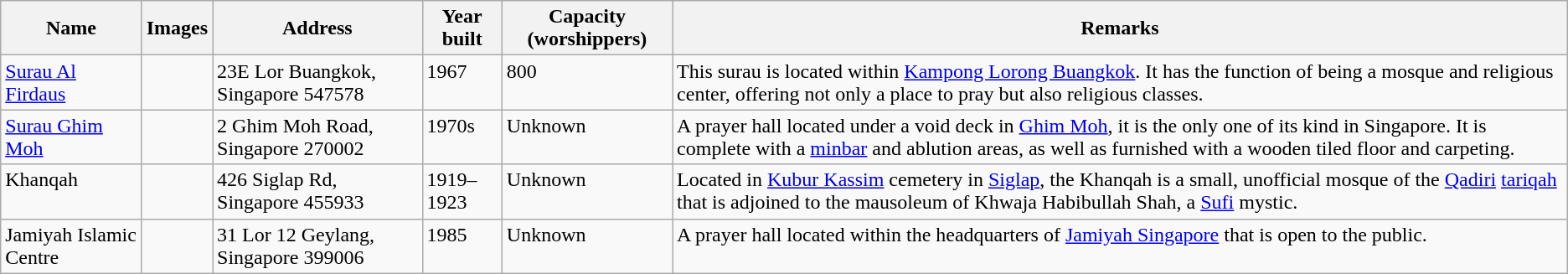<table class="wikitable sortable">
<tr>
<th>Name</th>
<th class="unsortable">Images</th>
<th>Address</th>
<th>Year built</th>
<th>Capacity (worshippers)</th>
<th class="unsortable">Remarks</th>
</tr>
<tr valign="top">
<td><a href='#'>Surau Al Firdaus</a></td>
<td></td>
<td>23E Lor Buangkok, Singapore 547578</td>
<td>1967</td>
<td>800</td>
<td>This surau is located within <a href='#'>Kampong Lorong Buangkok</a>. It has the function of being a mosque and religious center, offering not only a place to pray but also religious classes.</td>
</tr>
<tr valign="top">
<td><a href='#'>Surau Ghim Moh</a></td>
<td></td>
<td>2 Ghim Moh Road, Singapore 270002</td>
<td>1970s</td>
<td>Unknown</td>
<td>A prayer hall located under a void deck in <a href='#'>Ghim Moh</a>, it is the only one of its kind in Singapore. It is complete with a <a href='#'>minbar</a> and ablution areas, as well as furnished with a wooden tiled floor and carpeting.</td>
</tr>
<tr valign="top">
<td>Khanqah</td>
<td></td>
<td>426 Siglap Rd, Singapore 455933</td>
<td>1919–1923</td>
<td>Unknown</td>
<td>Located in <a href='#'>Kubur Kassim</a> cemetery in <a href='#'>Siglap</a>, the Khanqah is a small, unofficial mosque of the <a href='#'>Qadiri</a> <a href='#'>tariqah</a> that is adjoined to the mausoleum of Khwaja Habibullah Shah, a <a href='#'>Sufi</a> mystic.</td>
</tr>
<tr valign="top">
<td>Jamiyah Islamic Centre</td>
<td></td>
<td>31 Lor 12 Geylang, Singapore 399006</td>
<td>1985</td>
<td>Unknown</td>
<td>A prayer hall located within the headquarters of <a href='#'>Jamiyah Singapore</a> that is open to the public.</td>
</tr>
</table>
